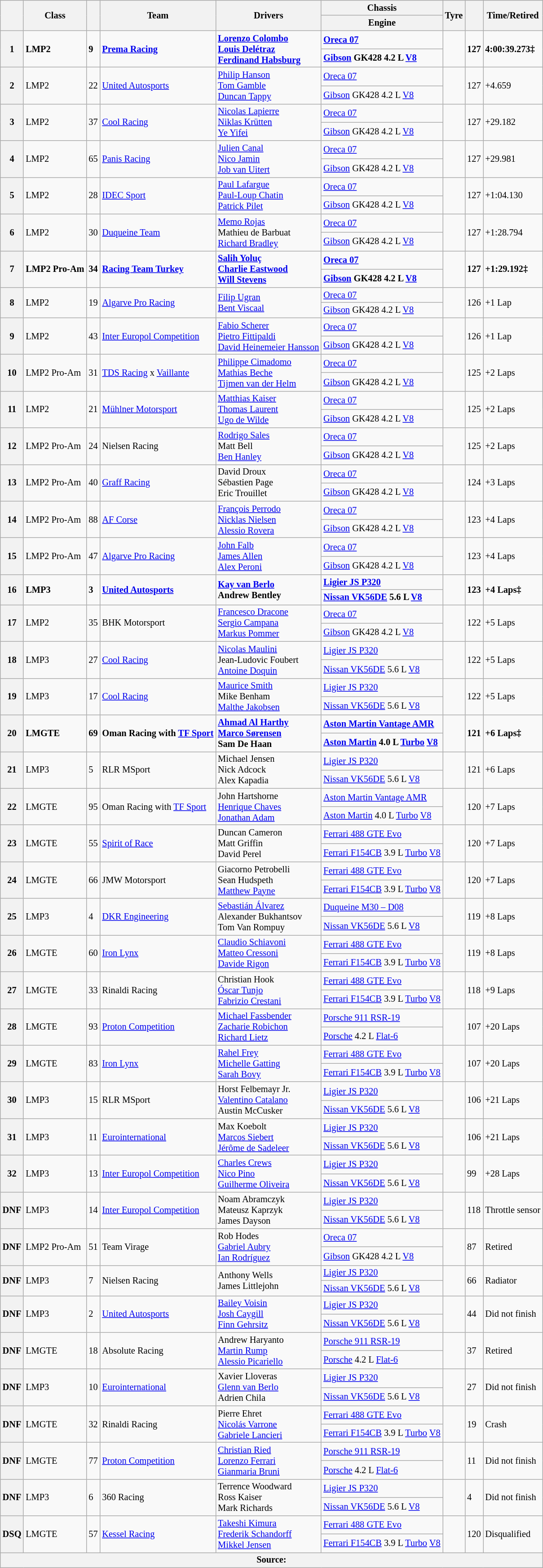<table class="wikitable" style="font-size:85%;">
<tr>
<th rowspan="2"></th>
<th rowspan="2">Class</th>
<th rowspan="2"></th>
<th rowspan="2">Team</th>
<th rowspan="2">Drivers</th>
<th>Chassis</th>
<th rowspan="2">Tyre</th>
<th rowspan="2"></th>
<th rowspan="2">Time/Retired</th>
</tr>
<tr>
<th>Engine</th>
</tr>
<tr>
<th rowspan="2">1</th>
<td rowspan="2"><strong>LMP2</strong></td>
<td rowspan="2"><strong>9</strong></td>
<td rowspan="2"><strong> <a href='#'>Prema Racing</a></strong></td>
<td rowspan="2"><strong> <a href='#'>Lorenzo Colombo</a><br> <a href='#'>Louis Delétraz</a><br> <a href='#'>Ferdinand Habsburg</a></strong></td>
<td><strong><a href='#'>Oreca 07</a></strong></td>
<td rowspan="2"></td>
<td rowspan="2"><strong>127</strong></td>
<td rowspan="2"><strong>4:00:39.273‡</strong></td>
</tr>
<tr>
<td><strong><a href='#'>Gibson</a> GK428 4.2 L <a href='#'>V8</a></strong></td>
</tr>
<tr>
<th rowspan="2">2</th>
<td rowspan="2">LMP2</td>
<td rowspan="2">22</td>
<td rowspan="2"> <a href='#'>United Autosports</a></td>
<td rowspan="2"> <a href='#'>Philip Hanson</a><br> <a href='#'>Tom Gamble</a><br> <a href='#'>Duncan Tappy</a></td>
<td><a href='#'>Oreca 07</a></td>
<td rowspan="2"></td>
<td rowspan="2">127</td>
<td rowspan="2">+4.659</td>
</tr>
<tr>
<td><a href='#'>Gibson</a> GK428 4.2 L <a href='#'>V8</a></td>
</tr>
<tr>
<th rowspan="2">3</th>
<td rowspan="2">LMP2</td>
<td rowspan="2">37</td>
<td rowspan="2"> <a href='#'>Cool Racing</a></td>
<td rowspan="2"> <a href='#'>Nicolas Lapierre</a><br> <a href='#'>Niklas Krütten</a><br> <a href='#'>Ye Yifei</a></td>
<td><a href='#'>Oreca 07</a></td>
<td rowspan="2"></td>
<td rowspan="2">127</td>
<td rowspan="2">+29.182</td>
</tr>
<tr>
<td><a href='#'>Gibson</a> GK428 4.2 L <a href='#'>V8</a></td>
</tr>
<tr>
<th rowspan="2">4</th>
<td rowspan="2">LMP2</td>
<td rowspan="2">65</td>
<td rowspan="2"> <a href='#'>Panis Racing</a></td>
<td rowspan="2"> <a href='#'>Julien Canal</a><br> <a href='#'>Nico Jamin</a><br> <a href='#'>Job van Uitert</a></td>
<td><a href='#'>Oreca 07</a></td>
<td rowspan="2"></td>
<td rowspan="2">127</td>
<td rowspan="2">+29.981</td>
</tr>
<tr>
<td><a href='#'>Gibson</a> GK428 4.2 L <a href='#'>V8</a></td>
</tr>
<tr>
<th rowspan="2">5</th>
<td rowspan="2">LMP2</td>
<td rowspan="2">28</td>
<td rowspan="2"> <a href='#'>IDEC Sport</a></td>
<td rowspan="2"> <a href='#'>Paul Lafargue</a><br> <a href='#'>Paul-Loup Chatin</a><br> <a href='#'>Patrick Pilet</a></td>
<td><a href='#'>Oreca 07</a></td>
<td rowspan="2"></td>
<td rowspan="2">127</td>
<td rowspan="2">+1:04.130</td>
</tr>
<tr>
<td><a href='#'>Gibson</a> GK428 4.2 L <a href='#'>V8</a></td>
</tr>
<tr>
<th rowspan="2">6</th>
<td rowspan="2">LMP2</td>
<td rowspan="2">30</td>
<td rowspan="2"> <a href='#'>Duqueine Team</a></td>
<td rowspan="2"> <a href='#'>Memo Rojas</a><br> Mathieu de Barbuat<br> <a href='#'>Richard Bradley</a></td>
<td><a href='#'>Oreca 07</a></td>
<td rowspan="2"></td>
<td rowspan="2">127</td>
<td rowspan="2">+1:28.794</td>
</tr>
<tr>
<td><a href='#'>Gibson</a> GK428 4.2 L <a href='#'>V8</a></td>
</tr>
<tr>
<th rowspan="2">7</th>
<td rowspan="2"><strong>LMP2 Pro-Am</strong></td>
<td rowspan="2"><strong>34</strong></td>
<td rowspan="2"><strong> <a href='#'>Racing Team Turkey</a></strong></td>
<td rowspan="2"><strong> <a href='#'>Salih Yoluç</a><br> <a href='#'>Charlie Eastwood</a><br> <a href='#'>Will Stevens</a></strong></td>
<td><strong><a href='#'>Oreca 07</a></strong></td>
<td rowspan="2"></td>
<td rowspan="2"><strong>127</strong></td>
<td rowspan="2"><strong>+1:29.192‡</strong></td>
</tr>
<tr>
<td><strong><a href='#'>Gibson</a> GK428 4.2 L <a href='#'>V8</a></strong></td>
</tr>
<tr>
<th rowspan="2">8</th>
<td rowspan="2">LMP2</td>
<td rowspan="2">19</td>
<td rowspan="2"> <a href='#'>Algarve Pro Racing</a></td>
<td rowspan="2"> <a href='#'>Filip Ugran</a><br> <a href='#'>Bent Viscaal</a></td>
<td><a href='#'>Oreca 07</a></td>
<td rowspan="2"></td>
<td rowspan="2">126</td>
<td rowspan="2">+1 Lap</td>
</tr>
<tr>
<td><a href='#'>Gibson</a> GK428 4.2 L <a href='#'>V8</a></td>
</tr>
<tr>
<th rowspan="2">9</th>
<td rowspan="2">LMP2</td>
<td rowspan="2">43</td>
<td rowspan="2"> <a href='#'>Inter Europol Competition</a></td>
<td rowspan="2"> <a href='#'>Fabio Scherer</a><br> <a href='#'>Pietro Fittipaldi</a><br> <a href='#'>David Heinemeier Hansson</a></td>
<td><a href='#'>Oreca 07</a></td>
<td rowspan="2"></td>
<td rowspan="2">126</td>
<td rowspan="2">+1 Lap</td>
</tr>
<tr>
<td><a href='#'>Gibson</a> GK428 4.2 L <a href='#'>V8</a></td>
</tr>
<tr>
<th rowspan="2">10</th>
<td rowspan="2">LMP2 Pro-Am</td>
<td rowspan="2">31</td>
<td rowspan="2"> <a href='#'>TDS Racing</a> x <a href='#'>Vaillante</a></td>
<td rowspan="2"> <a href='#'>Philippe Cimadomo</a><br> <a href='#'>Mathias Beche</a><br> <a href='#'>Tijmen van der Helm</a></td>
<td><a href='#'>Oreca 07</a></td>
<td rowspan="2"></td>
<td rowspan="2">125</td>
<td rowspan="2">+2 Laps</td>
</tr>
<tr>
<td><a href='#'>Gibson</a> GK428 4.2 L <a href='#'>V8</a></td>
</tr>
<tr>
<th rowspan="2">11</th>
<td rowspan="2">LMP2</td>
<td rowspan="2">21</td>
<td rowspan="2"> <a href='#'>Mühlner Motorsport</a></td>
<td rowspan="2"> <a href='#'>Matthias Kaiser</a><br> <a href='#'>Thomas Laurent</a><br> <a href='#'>Ugo de Wilde</a></td>
<td><a href='#'>Oreca 07</a></td>
<td rowspan="2"></td>
<td rowspan="2">125</td>
<td rowspan="2">+2 Laps</td>
</tr>
<tr>
<td><a href='#'>Gibson</a> GK428 4.2 L <a href='#'>V8</a></td>
</tr>
<tr>
<th rowspan="2">12</th>
<td rowspan="2">LMP2 Pro-Am</td>
<td rowspan="2">24</td>
<td rowspan="2"> Nielsen Racing</td>
<td rowspan="2"> <a href='#'>Rodrigo Sales</a><br> Matt Bell<br> <a href='#'>Ben Hanley</a></td>
<td><a href='#'>Oreca 07</a></td>
<td rowspan="2"></td>
<td rowspan="2">125</td>
<td rowspan="2">+2 Laps</td>
</tr>
<tr>
<td><a href='#'>Gibson</a> GK428 4.2 L <a href='#'>V8</a></td>
</tr>
<tr>
<th rowspan="2">13</th>
<td rowspan="2">LMP2 Pro-Am</td>
<td rowspan="2">40</td>
<td rowspan="2"> <a href='#'>Graff Racing</a></td>
<td rowspan="2"> David Droux<br> Sébastien Page<br> Eric Trouillet</td>
<td><a href='#'>Oreca 07</a></td>
<td rowspan="2"></td>
<td rowspan="2">124</td>
<td rowspan="2">+3 Laps</td>
</tr>
<tr>
<td><a href='#'>Gibson</a> GK428 4.2 L <a href='#'>V8</a></td>
</tr>
<tr>
<th rowspan="2">14</th>
<td rowspan="2">LMP2 Pro-Am</td>
<td rowspan="2">88</td>
<td rowspan="2"> <a href='#'>AF Corse</a></td>
<td rowspan="2"> <a href='#'>François Perrodo</a><br> <a href='#'>Nicklas Nielsen</a><br> <a href='#'>Alessio Rovera</a></td>
<td><a href='#'>Oreca 07</a></td>
<td rowspan="2"></td>
<td rowspan="2">123</td>
<td rowspan="2">+4 Laps</td>
</tr>
<tr>
<td><a href='#'>Gibson</a> GK428 4.2 L <a href='#'>V8</a></td>
</tr>
<tr>
<th rowspan="2">15</th>
<td rowspan="2">LMP2 Pro-Am</td>
<td rowspan="2">47</td>
<td rowspan="2"> <a href='#'>Algarve Pro Racing</a></td>
<td rowspan="2"> <a href='#'>John Falb</a><br> <a href='#'>James Allen</a><br> <a href='#'>Alex Peroni</a></td>
<td><a href='#'>Oreca 07</a></td>
<td rowspan="2"></td>
<td rowspan="2">123</td>
<td rowspan="2">+4 Laps</td>
</tr>
<tr>
<td><a href='#'>Gibson</a> GK428 4.2 L <a href='#'>V8</a></td>
</tr>
<tr>
<th rowspan="2">16</th>
<td rowspan="2"><strong>LMP3</strong></td>
<td rowspan="2"><strong>3</strong></td>
<td rowspan="2"><strong> <a href='#'>United Autosports</a></strong></td>
<td rowspan="2"><strong> <a href='#'>Kay van Berlo</a><br> Andrew Bentley</strong></td>
<td><strong><a href='#'>Ligier JS P320</a></strong></td>
<td rowspan="2"></td>
<td rowspan="2"><strong>123</strong></td>
<td rowspan="2"><strong>+4 Laps‡</strong></td>
</tr>
<tr>
<td><strong><a href='#'>Nissan VK56DE</a> 5.6 L <a href='#'>V8</a></strong></td>
</tr>
<tr>
<th rowspan="2">17</th>
<td rowspan="2">LMP2</td>
<td rowspan="2">35</td>
<td rowspan="2"> BHK Motorsport</td>
<td rowspan="2"> <a href='#'>Francesco Dracone</a><br> <a href='#'>Sergio Campana</a><br> <a href='#'>Markus Pommer</a></td>
<td><a href='#'>Oreca 07</a></td>
<td rowspan="2"></td>
<td rowspan="2">122</td>
<td rowspan="2">+5 Laps</td>
</tr>
<tr>
<td><a href='#'>Gibson</a> GK428 4.2 L <a href='#'>V8</a></td>
</tr>
<tr>
<th rowspan="2">18</th>
<td rowspan="2">LMP3</td>
<td rowspan="2">27</td>
<td rowspan="2"> <a href='#'>Cool Racing</a></td>
<td rowspan="2"> <a href='#'>Nicolas Maulini</a><br> Jean-Ludovic Foubert<br> <a href='#'>Antoine Doquin</a></td>
<td><a href='#'>Ligier JS P320</a></td>
<td rowspan="2"></td>
<td rowspan="2">122</td>
<td rowspan="2">+5 Laps</td>
</tr>
<tr>
<td><a href='#'>Nissan VK56DE</a> 5.6 L <a href='#'>V8</a></td>
</tr>
<tr>
<th rowspan="2">19</th>
<td rowspan="2">LMP3</td>
<td rowspan="2">17</td>
<td rowspan="2"> <a href='#'>Cool Racing</a></td>
<td rowspan="2"> <a href='#'>Maurice Smith</a><br> Mike Benham<br> <a href='#'>Malthe Jakobsen</a></td>
<td><a href='#'>Ligier JS P320</a></td>
<td rowspan="2"></td>
<td rowspan="2">122</td>
<td rowspan="2">+5 Laps</td>
</tr>
<tr>
<td><a href='#'>Nissan VK56DE</a> 5.6 L <a href='#'>V8</a></td>
</tr>
<tr>
<th rowspan="2">20</th>
<td rowspan="2"><strong>LMGTE</strong></td>
<td rowspan="2"><strong>69</strong></td>
<td rowspan="2"><strong> Oman Racing with <a href='#'>TF Sport</a></strong></td>
<td rowspan="2"><strong> <a href='#'>Ahmad Al Harthy</a><br> <a href='#'>Marco Sørensen</a><br> Sam De Haan</strong></td>
<td><a href='#'><strong>Aston Martin Vantage AMR</strong></a></td>
<td rowspan="2"></td>
<td rowspan="2"><strong>121</strong></td>
<td rowspan="2"><strong>+6 Laps‡</strong></td>
</tr>
<tr>
<td><strong><a href='#'>Aston Martin</a> 4.0 L <a href='#'>Turbo</a> <a href='#'>V8</a></strong></td>
</tr>
<tr>
<th rowspan="2">21</th>
<td rowspan="2">LMP3</td>
<td rowspan="2">5</td>
<td rowspan="2"> RLR MSport</td>
<td rowspan="2"> Michael Jensen<br> Nick Adcock<br> Alex Kapadia</td>
<td><a href='#'>Ligier JS P320</a></td>
<td rowspan="2"></td>
<td rowspan="2">121</td>
<td rowspan="2">+6 Laps</td>
</tr>
<tr>
<td><a href='#'>Nissan VK56DE</a> 5.6 L <a href='#'>V8</a></td>
</tr>
<tr>
<th rowspan="2">22</th>
<td rowspan="2">LMGTE</td>
<td rowspan="2">95</td>
<td rowspan="2"> Oman Racing with <a href='#'>TF Sport</a></td>
<td rowspan="2"> John Hartshorne<br> <a href='#'>Henrique Chaves</a><br> <a href='#'>Jonathan Adam</a></td>
<td><a href='#'>Aston Martin Vantage AMR</a></td>
<td rowspan="2"></td>
<td rowspan="2">120</td>
<td rowspan="2">+7 Laps</td>
</tr>
<tr>
<td><a href='#'>Aston Martin</a> 4.0 L <a href='#'>Turbo</a> <a href='#'>V8</a></td>
</tr>
<tr>
<th rowspan="2">23</th>
<td rowspan="2">LMGTE</td>
<td rowspan="2">55</td>
<td rowspan="2"> <a href='#'>Spirit of Race</a></td>
<td rowspan="2"> Duncan Cameron<br> Matt Griffin<br> David Perel</td>
<td><a href='#'>Ferrari 488 GTE Evo</a></td>
<td rowspan="2"></td>
<td rowspan="2">120</td>
<td rowspan="2">+7 Laps</td>
</tr>
<tr>
<td><a href='#'>Ferrari F154CB</a> 3.9 L <a href='#'>Turbo</a> <a href='#'>V8</a></td>
</tr>
<tr>
<th rowspan="2">24</th>
<td rowspan="2">LMGTE</td>
<td rowspan="2">66</td>
<td rowspan="2"> JMW Motorsport</td>
<td rowspan="2"> Giacorno Petrobelli<br> Sean Hudspeth<br> <a href='#'>Matthew Payne</a></td>
<td><a href='#'>Ferrari 488 GTE Evo</a></td>
<td rowspan="2"></td>
<td rowspan="2">120</td>
<td rowspan="2">+7 Laps</td>
</tr>
<tr>
<td><a href='#'>Ferrari F154CB</a> 3.9 L <a href='#'>Turbo</a> <a href='#'>V8</a></td>
</tr>
<tr>
<th rowspan="2">25</th>
<td rowspan="2">LMP3</td>
<td rowspan="2">4</td>
<td rowspan="2"> <a href='#'>DKR Engineering</a></td>
<td rowspan="2"> <a href='#'>Sebastián Álvarez</a><br> Alexander Bukhantsov<br> Tom Van Rompuy</td>
<td><a href='#'>Duqueine M30 – D08</a></td>
<td rowspan="2"></td>
<td rowspan="2">119</td>
<td rowspan="2">+8 Laps</td>
</tr>
<tr>
<td><a href='#'>Nissan VK56DE</a> 5.6 L <a href='#'>V8</a></td>
</tr>
<tr>
<th rowspan="2">26</th>
<td rowspan="2">LMGTE</td>
<td rowspan="2">60</td>
<td rowspan="2"> <a href='#'>Iron Lynx</a></td>
<td rowspan="2"> <a href='#'>Claudio Schiavoni</a><br> <a href='#'>Matteo Cressoni</a><br> <a href='#'>Davide Rigon</a></td>
<td><a href='#'>Ferrari 488 GTE Evo</a></td>
<td rowspan="2"></td>
<td rowspan="2">119</td>
<td rowspan="2">+8 Laps</td>
</tr>
<tr>
<td><a href='#'>Ferrari F154CB</a> 3.9 L <a href='#'>Turbo</a> <a href='#'>V8</a></td>
</tr>
<tr>
<th rowspan="2">27</th>
<td rowspan="2">LMGTE</td>
<td rowspan="2">33</td>
<td rowspan="2"> Rinaldi Racing</td>
<td rowspan="2"> Christian Hook<br> <a href='#'>Óscar Tunjo</a><br> <a href='#'>Fabrizio Crestani</a></td>
<td><a href='#'>Ferrari 488 GTE Evo</a></td>
<td rowspan="2"></td>
<td rowspan="2">118</td>
<td rowspan="2">+9 Laps</td>
</tr>
<tr>
<td><a href='#'>Ferrari F154CB</a> 3.9 L <a href='#'>Turbo</a> <a href='#'>V8</a></td>
</tr>
<tr>
<th rowspan="2">28</th>
<td rowspan="2">LMGTE</td>
<td rowspan="2">93</td>
<td rowspan="2"> <a href='#'>Proton Competition</a></td>
<td rowspan="2"> <a href='#'>Michael Fassbender</a><br> <a href='#'>Zacharie Robichon</a><br> <a href='#'>Richard Lietz</a></td>
<td><a href='#'>Porsche 911 RSR-19</a></td>
<td rowspan="2"></td>
<td rowspan="2">107</td>
<td rowspan="2">+20 Laps</td>
</tr>
<tr>
<td><a href='#'>Porsche</a> 4.2 L <a href='#'>Flat-6</a></td>
</tr>
<tr>
<th rowspan="2">29</th>
<td rowspan="2">LMGTE</td>
<td rowspan="2">83</td>
<td rowspan="2"> <a href='#'>Iron Lynx</a></td>
<td rowspan="2"> <a href='#'>Rahel Frey</a><br> <a href='#'>Michelle Gatting</a><br> <a href='#'>Sarah Bovy</a></td>
<td><a href='#'>Ferrari 488 GTE Evo</a></td>
<td rowspan="2"></td>
<td rowspan="2">107</td>
<td rowspan="2">+20 Laps</td>
</tr>
<tr>
<td><a href='#'>Ferrari F154CB</a> 3.9 L <a href='#'>Turbo</a> <a href='#'>V8</a></td>
</tr>
<tr>
<th rowspan="2">30</th>
<td rowspan="2">LMP3</td>
<td rowspan="2">15</td>
<td rowspan="2"> RLR MSport</td>
<td rowspan="2"> Horst Felbemayr Jr.<br> <a href='#'>Valentino Catalano</a><br> Austin McCusker</td>
<td><a href='#'>Ligier JS P320</a></td>
<td rowspan="2"></td>
<td rowspan="2">106</td>
<td rowspan="2">+21 Laps</td>
</tr>
<tr>
<td><a href='#'>Nissan VK56DE</a> 5.6 L <a href='#'>V8</a></td>
</tr>
<tr>
<th rowspan="2">31</th>
<td rowspan="2">LMP3</td>
<td rowspan="2">11</td>
<td rowspan="2"> <a href='#'>Eurointernational</a></td>
<td rowspan="2"> Max Koebolt<br> <a href='#'>Marcos Siebert</a><br> <a href='#'>Jérôme de Sadeleer</a></td>
<td><a href='#'>Ligier JS P320</a></td>
<td rowspan="2"></td>
<td rowspan="2">106</td>
<td rowspan="2">+21 Laps</td>
</tr>
<tr>
<td><a href='#'>Nissan VK56DE</a> 5.6 L <a href='#'>V8</a></td>
</tr>
<tr>
<th rowspan="2">32</th>
<td rowspan="2">LMP3</td>
<td rowspan="2">13</td>
<td rowspan="2"> <a href='#'>Inter Europol Competition</a></td>
<td rowspan="2"> <a href='#'>Charles Crews</a><br> <a href='#'>Nico Pino</a><br> <a href='#'>Guilherme Oliveira</a></td>
<td><a href='#'>Ligier JS P320</a></td>
<td rowspan="2"></td>
<td rowspan="2">99</td>
<td rowspan="2">+28 Laps</td>
</tr>
<tr>
<td><a href='#'>Nissan VK56DE</a> 5.6 L <a href='#'>V8</a></td>
</tr>
<tr>
<th rowspan="2">DNF</th>
<td rowspan="2">LMP3</td>
<td rowspan="2">14</td>
<td rowspan="2"> <a href='#'>Inter Europol Competition</a></td>
<td rowspan="2"> Noam Abramczyk<br> Mateusz Kaprzyk<br> James Dayson</td>
<td><a href='#'>Ligier JS P320</a></td>
<td rowspan="2"></td>
<td rowspan="2">118</td>
<td rowspan="2">Throttle sensor</td>
</tr>
<tr>
<td><a href='#'>Nissan VK56DE</a> 5.6 L <a href='#'>V8</a></td>
</tr>
<tr>
<th rowspan="2">DNF</th>
<td rowspan="2">LMP2 Pro-Am</td>
<td rowspan="2">51</td>
<td rowspan="2"> Team Virage</td>
<td rowspan="2"> Rob Hodes<br> <a href='#'>Gabriel Aubry</a><br> <a href='#'>Ian Rodríguez</a></td>
<td><a href='#'>Oreca 07</a></td>
<td rowspan="2"></td>
<td rowspan="2">87</td>
<td rowspan="2">Retired</td>
</tr>
<tr>
<td><a href='#'>Gibson</a> GK428 4.2 L <a href='#'>V8</a></td>
</tr>
<tr>
<th rowspan="2">DNF</th>
<td rowspan="2">LMP3</td>
<td rowspan="2">7</td>
<td rowspan="2"> Nielsen Racing</td>
<td rowspan="2"> Anthony Wells<br> James Littlejohn</td>
<td><a href='#'>Ligier JS P320</a></td>
<td rowspan="2"></td>
<td rowspan="2">66</td>
<td rowspan="2">Radiator</td>
</tr>
<tr>
<td><a href='#'>Nissan VK56DE</a> 5.6 L <a href='#'>V8</a></td>
</tr>
<tr>
<th rowspan="2">DNF</th>
<td rowspan="2">LMP3</td>
<td rowspan="2">2</td>
<td rowspan="2"> <a href='#'>United Autosports</a></td>
<td rowspan="2"> <a href='#'>Bailey Voisin</a><br> <a href='#'>Josh Caygill</a><br> <a href='#'>Finn Gehrsitz</a></td>
<td><a href='#'>Ligier JS P320</a></td>
<td rowspan="2"></td>
<td rowspan="2">44</td>
<td rowspan="2">Did not finish</td>
</tr>
<tr>
<td><a href='#'>Nissan VK56DE</a> 5.6 L <a href='#'>V8</a></td>
</tr>
<tr>
<th rowspan="2">DNF</th>
<td rowspan="2">LMGTE</td>
<td rowspan="2">18</td>
<td rowspan="2"> Absolute Racing</td>
<td rowspan="2"> Andrew Haryanto<br> <a href='#'>Martin Rump</a><br> <a href='#'>Alessio Picariello</a></td>
<td><a href='#'>Porsche 911 RSR-19</a></td>
<td rowspan="2"></td>
<td rowspan="2">37</td>
<td rowspan="2">Retired</td>
</tr>
<tr>
<td><a href='#'>Porsche</a> 4.2 L <a href='#'>Flat-6</a></td>
</tr>
<tr>
<th rowspan="2">DNF</th>
<td rowspan="2">LMP3</td>
<td rowspan="2">10</td>
<td rowspan="2"> <a href='#'>Eurointernational</a></td>
<td rowspan="2"> Xavier Lloveras<br> <a href='#'>Glenn van Berlo</a><br> Adrien Chila</td>
<td><a href='#'>Ligier JS P320</a></td>
<td rowspan="2"></td>
<td rowspan="2">27</td>
<td rowspan="2">Did not finish</td>
</tr>
<tr>
<td><a href='#'>Nissan VK56DE</a> 5.6 L <a href='#'>V8</a></td>
</tr>
<tr>
<th rowspan="2">DNF</th>
<td rowspan="2">LMGTE</td>
<td rowspan="2">32</td>
<td rowspan="2"> Rinaldi Racing</td>
<td rowspan="2"> Pierre Ehret<br> <a href='#'>Nicolás Varrone</a><br> <a href='#'>Gabriele Lancieri</a></td>
<td><a href='#'>Ferrari 488 GTE Evo</a></td>
<td rowspan="2"></td>
<td rowspan="2">19</td>
<td rowspan="2">Crash</td>
</tr>
<tr>
<td><a href='#'>Ferrari F154CB</a> 3.9 L <a href='#'>Turbo</a> <a href='#'>V8</a></td>
</tr>
<tr>
<th rowspan="2">DNF</th>
<td rowspan="2">LMGTE</td>
<td rowspan="2">77</td>
<td rowspan="2"> <a href='#'>Proton Competition</a></td>
<td rowspan="2"> <a href='#'>Christian Ried</a><br> <a href='#'>Lorenzo Ferrari</a><br> <a href='#'>Gianmaria Bruni</a></td>
<td><a href='#'>Porsche 911 RSR-19</a></td>
<td rowspan="2"></td>
<td rowspan="2">11</td>
<td rowspan="2">Did not finish</td>
</tr>
<tr>
<td><a href='#'>Porsche</a> 4.2 L <a href='#'>Flat-6</a></td>
</tr>
<tr>
<th rowspan="2">DNF</th>
<td rowspan="2">LMP3</td>
<td rowspan="2">6</td>
<td rowspan="2"> 360 Racing</td>
<td rowspan="2"> Terrence Woodward<br> Ross Kaiser<br> Mark Richards</td>
<td><a href='#'>Ligier JS P320</a></td>
<td rowspan="2"></td>
<td rowspan="2">4</td>
<td rowspan="2">Did not finish</td>
</tr>
<tr>
<td><a href='#'>Nissan VK56DE</a> 5.6 L <a href='#'>V8</a></td>
</tr>
<tr>
<th rowspan="2">DSQ</th>
<td rowspan="2">LMGTE</td>
<td rowspan="2">57</td>
<td rowspan="2"> <a href='#'>Kessel Racing</a></td>
<td rowspan="2"> <a href='#'>Takeshi Kimura</a><br> <a href='#'>Frederik Schandorff</a><br> <a href='#'>Mikkel Jensen</a></td>
<td><a href='#'>Ferrari 488 GTE Evo</a></td>
<td rowspan="2"></td>
<td rowspan="2">120</td>
<td rowspan="2">Disqualified</td>
</tr>
<tr>
<td><a href='#'>Ferrari F154CB</a> 3.9 L <a href='#'>Turbo</a> <a href='#'>V8</a></td>
</tr>
<tr>
<th colspan="9">Source:</th>
</tr>
</table>
